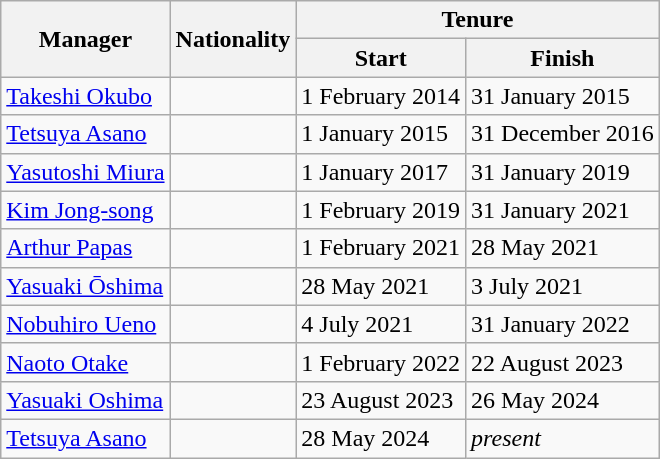<table class="wikitable">
<tr>
<th rowspan=2>Manager</th>
<th rowspan=2>Nationality</th>
<th colspan=2>Tenure </th>
</tr>
<tr>
<th>Start</th>
<th>Finish </th>
</tr>
<tr>
<td><a href='#'>Takeshi Okubo</a></td>
<td></td>
<td>1 February 2014</td>
<td>31 January 2015<br></td>
</tr>
<tr>
<td><a href='#'>Tetsuya Asano</a></td>
<td></td>
<td>1 January 2015</td>
<td>31 December 2016<br></td>
</tr>
<tr>
<td><a href='#'>Yasutoshi Miura</a></td>
<td></td>
<td>1 January 2017</td>
<td>31 January 2019<br></td>
</tr>
<tr>
<td><a href='#'>Kim Jong-song</a></td>
<td></td>
<td>1 February 2019</td>
<td>31 January 2021<br></td>
</tr>
<tr>
<td><a href='#'>Arthur Papas</a></td>
<td></td>
<td>1 February 2021</td>
<td>28 May 2021<br></td>
</tr>
<tr>
<td><a href='#'>Yasuaki Ōshima</a></td>
<td></td>
<td>28 May 2021</td>
<td>3 July 2021<br></td>
</tr>
<tr>
<td><a href='#'>Nobuhiro Ueno</a></td>
<td></td>
<td>4 July 2021</td>
<td>31 January 2022<br></td>
</tr>
<tr>
<td><a href='#'>Naoto Otake</a></td>
<td></td>
<td>1 February 2022</td>
<td>22 August 2023<br></td>
</tr>
<tr>
<td><a href='#'>Yasuaki Oshima</a></td>
<td></td>
<td>23 August 2023</td>
<td>26 May 2024<br></td>
</tr>
<tr>
<td><a href='#'>Tetsuya Asano</a></td>
<td></td>
<td>28 May 2024</td>
<td><em>present</em><br></td>
</tr>
</table>
